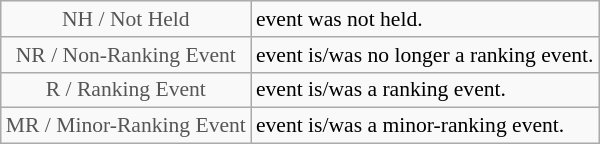<table class="wikitable" style="font-size:90%">
<tr>
<td style="text-align:center; color:#555555;" colspan="4">NH / Not Held</td>
<td>event was not held.</td>
</tr>
<tr>
<td style="text-align:center; color:#555555;" colspan="4">NR / Non-Ranking Event</td>
<td>event is/was no longer a ranking event.</td>
</tr>
<tr>
<td style="text-align:center; color:#555555;" colspan="4">R / Ranking Event</td>
<td>event is/was a ranking event.</td>
</tr>
<tr>
<td style="text-align:center; color:#555555;" colspan="4">MR / Minor-Ranking Event</td>
<td>event is/was a minor-ranking event.</td>
</tr>
</table>
